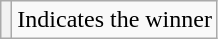<table class="wikitable">
<tr>
<th scope="row" style="text-align:center;" style="background:#FAEB86; height:20px; width:20px"></th>
<td>Indicates the winner</td>
</tr>
</table>
